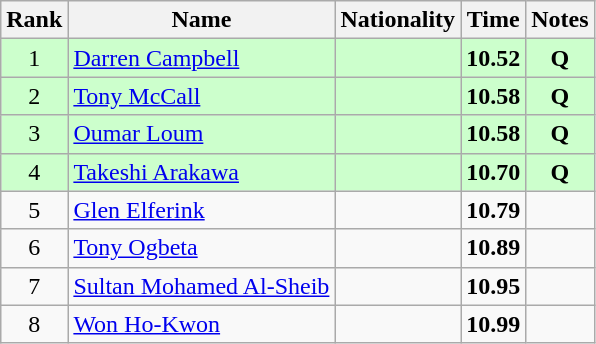<table class="wikitable sortable" style="text-align:center">
<tr>
<th>Rank</th>
<th>Name</th>
<th>Nationality</th>
<th>Time</th>
<th>Notes</th>
</tr>
<tr bgcolor=ccffcc>
<td>1</td>
<td align=left><a href='#'>Darren Campbell</a></td>
<td align=left></td>
<td><strong>10.52</strong></td>
<td><strong>Q</strong></td>
</tr>
<tr bgcolor=ccffcc>
<td>2</td>
<td align=left><a href='#'>Tony McCall</a></td>
<td align=left></td>
<td><strong>10.58</strong></td>
<td><strong>Q</strong></td>
</tr>
<tr bgcolor=ccffcc>
<td>3</td>
<td align=left><a href='#'>Oumar Loum</a></td>
<td align=left></td>
<td><strong>10.58</strong></td>
<td><strong>Q</strong></td>
</tr>
<tr bgcolor=ccffcc>
<td>4</td>
<td align=left><a href='#'>Takeshi Arakawa</a></td>
<td align=left></td>
<td><strong>10.70</strong></td>
<td><strong>Q</strong></td>
</tr>
<tr>
<td>5</td>
<td align=left><a href='#'>Glen Elferink</a></td>
<td align=left></td>
<td><strong>10.79</strong></td>
<td></td>
</tr>
<tr>
<td>6</td>
<td align=left><a href='#'>Tony Ogbeta</a></td>
<td align=left></td>
<td><strong>10.89</strong></td>
<td></td>
</tr>
<tr>
<td>7</td>
<td align=left><a href='#'>Sultan Mohamed Al-Sheib</a></td>
<td align=left></td>
<td><strong>10.95</strong></td>
<td></td>
</tr>
<tr>
<td>8</td>
<td align=left><a href='#'>Won Ho-Kwon</a></td>
<td align=left></td>
<td><strong>10.99</strong></td>
<td></td>
</tr>
</table>
